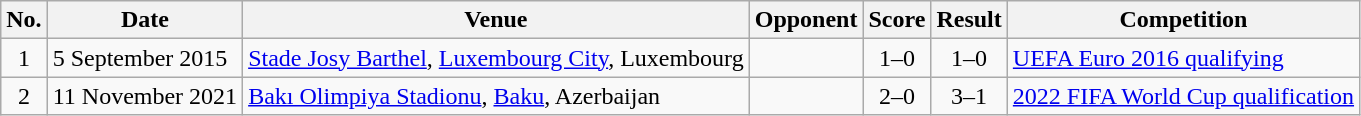<table class="wikitable sortable">
<tr>
<th scope="col">No.</th>
<th scope="col">Date</th>
<th scope="col">Venue</th>
<th scope="col">Opponent</th>
<th scope="col">Score</th>
<th scope="col">Result</th>
<th scope="col">Competition</th>
</tr>
<tr>
<td align="center">1</td>
<td>5 September 2015</td>
<td><a href='#'>Stade Josy Barthel</a>, <a href='#'>Luxembourg City</a>, Luxembourg</td>
<td></td>
<td align="center">1–0</td>
<td align="center">1–0</td>
<td><a href='#'>UEFA Euro 2016 qualifying</a></td>
</tr>
<tr>
<td align="center">2</td>
<td>11 November 2021</td>
<td><a href='#'>Bakı Olimpiya Stadionu</a>, <a href='#'>Baku</a>, Azerbaijan</td>
<td></td>
<td align="center">2–0</td>
<td align="center">3–1</td>
<td><a href='#'>2022 FIFA World Cup qualification</a></td>
</tr>
</table>
